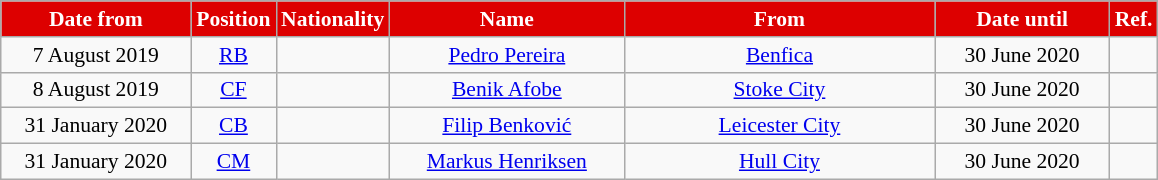<table class="wikitable"  style="text-align:center; font-size:90%; ">
<tr>
<th style="background:#DD0000; color:#FFFFFF; width:120px;">Date from</th>
<th style="background:#DD0000; color:#FFFFFF; width:50px;">Position</th>
<th style="background:#DD0000; color:#FFFFFF; width:50px;">Nationality</th>
<th style="background:#DD0000; color:#FFFFFF; width:150px;">Name</th>
<th style="background:#DD0000; color:#FFFFFF; width:200px;">From</th>
<th style="background:#DD0000; color:#FFFFFF; width:110px;">Date until</th>
<th style="background:#DD0000; color:#FFFFFF; width:25px;">Ref.</th>
</tr>
<tr>
<td>7 August 2019</td>
<td><a href='#'>RB</a></td>
<td></td>
<td><a href='#'>Pedro Pereira</a></td>
<td> <a href='#'>Benfica</a></td>
<td>30 June 2020</td>
<td></td>
</tr>
<tr>
<td>8 August 2019</td>
<td><a href='#'>CF</a></td>
<td></td>
<td><a href='#'>Benik Afobe</a></td>
<td> <a href='#'>Stoke City</a></td>
<td>30 June 2020</td>
<td></td>
</tr>
<tr>
<td>31 January 2020</td>
<td><a href='#'>CB</a></td>
<td></td>
<td><a href='#'>Filip Benković</a></td>
<td> <a href='#'>Leicester City</a></td>
<td>30 June 2020</td>
<td></td>
</tr>
<tr>
<td>31 January 2020</td>
<td><a href='#'>CM</a></td>
<td></td>
<td><a href='#'>Markus Henriksen</a></td>
<td> <a href='#'>Hull City</a></td>
<td>30 June 2020</td>
<td></td>
</tr>
</table>
